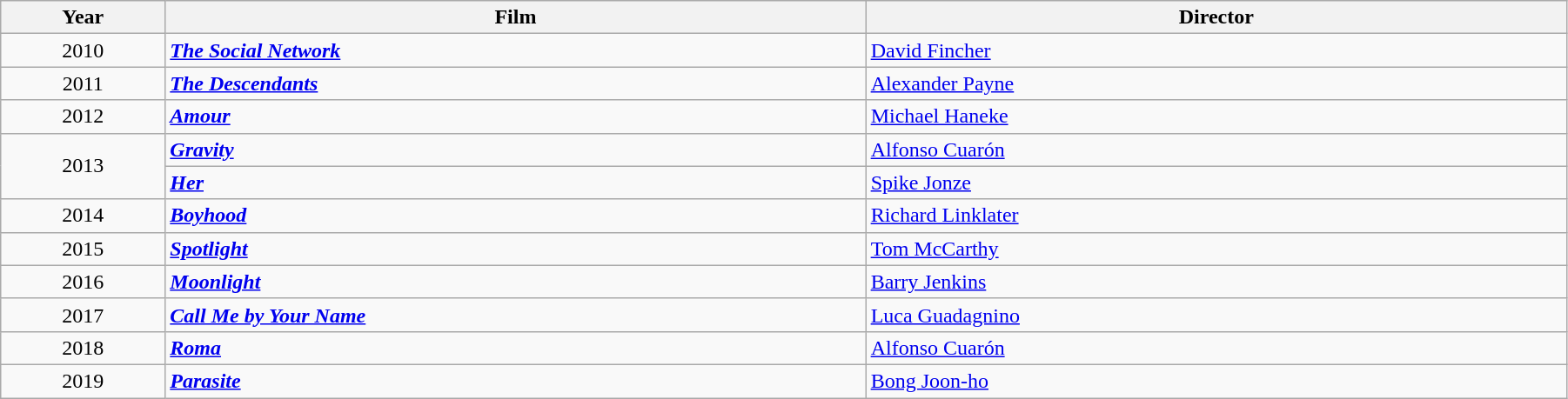<table class="wikitable" style="width:95%;" cellpadding="5">
<tr>
<th style="width:100px;"><strong>Year</strong></th>
<th style="width:450px;"><strong>Film</strong></th>
<th style="width:450px;"><strong>Director</strong></th>
</tr>
<tr>
<td style="text-align:center;">2010</td>
<td><strong><em><a href='#'>The Social Network</a></em></strong></td>
<td><a href='#'>David Fincher</a></td>
</tr>
<tr>
<td style="text-align:center;">2011</td>
<td><strong><em><a href='#'>The Descendants</a></em></strong></td>
<td><a href='#'>Alexander Payne</a></td>
</tr>
<tr>
<td style="text-align:center;">2012</td>
<td><strong><em><a href='#'>Amour</a></em></strong></td>
<td><a href='#'>Michael Haneke</a></td>
</tr>
<tr>
<td rowspan="2" style="text-align:center;">2013</td>
<td><strong><em><a href='#'>Gravity</a></em></strong></td>
<td><a href='#'>Alfonso Cuarón</a></td>
</tr>
<tr>
<td><strong><em><a href='#'>Her</a></em></strong></td>
<td><a href='#'>Spike Jonze</a></td>
</tr>
<tr>
<td style="text-align:center;">2014</td>
<td><strong><em><a href='#'>Boyhood</a></em></strong></td>
<td><a href='#'>Richard Linklater</a></td>
</tr>
<tr>
<td style="text-align:center;">2015</td>
<td><strong><em><a href='#'>Spotlight</a></em></strong></td>
<td><a href='#'>Tom McCarthy</a></td>
</tr>
<tr>
<td style="text-align:center;">2016</td>
<td><strong><em><a href='#'>Moonlight</a></em></strong></td>
<td><a href='#'>Barry Jenkins</a></td>
</tr>
<tr>
<td style="text-align:center;">2017</td>
<td><strong><em><a href='#'>Call Me by Your Name</a></em></strong></td>
<td><a href='#'>Luca Guadagnino</a></td>
</tr>
<tr>
<td style="text-align:center;">2018</td>
<td><strong><em><a href='#'>Roma</a></em></strong></td>
<td><a href='#'>Alfonso Cuarón</a></td>
</tr>
<tr>
<td style="text-align:center;">2019</td>
<td><strong><em><a href='#'>Parasite</a></em></strong></td>
<td><a href='#'>Bong Joon-ho</a></td>
</tr>
</table>
